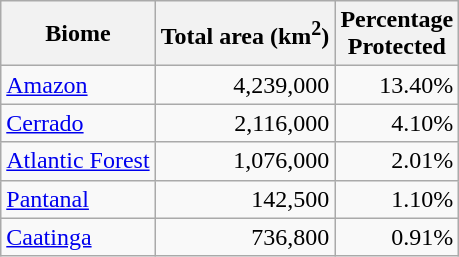<table class="wikitable sortable" style="text-align:right;">
<tr>
<th>Biome</th>
<th>Total area (km<sup>2</sup>)</th>
<th>Percentage<br>Protected</th>
</tr>
<tr>
<td style="text-align:left;"><a href='#'>Amazon</a></td>
<td>4,239,000</td>
<td>13.40%</td>
</tr>
<tr>
<td style="text-align:left;"><a href='#'>Cerrado</a></td>
<td>2,116,000</td>
<td>4.10%</td>
</tr>
<tr>
<td style="text-align:left;"><a href='#'>Atlantic Forest</a></td>
<td>1,076,000</td>
<td>2.01%</td>
</tr>
<tr>
<td style="text-align:left;"><a href='#'>Pantanal</a></td>
<td>142,500</td>
<td>1.10%</td>
</tr>
<tr>
<td style="text-align:left;"><a href='#'>Caatinga</a></td>
<td>736,800</td>
<td>0.91%</td>
</tr>
</table>
